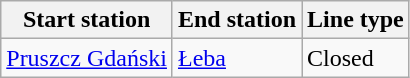<table class="wikitable">
<tr>
<th>Start station</th>
<th>End station</th>
<th>Line type</th>
</tr>
<tr>
<td><a href='#'>Pruszcz Gdański</a></td>
<td><a href='#'>Łeba</a></td>
<td>Closed</td>
</tr>
</table>
